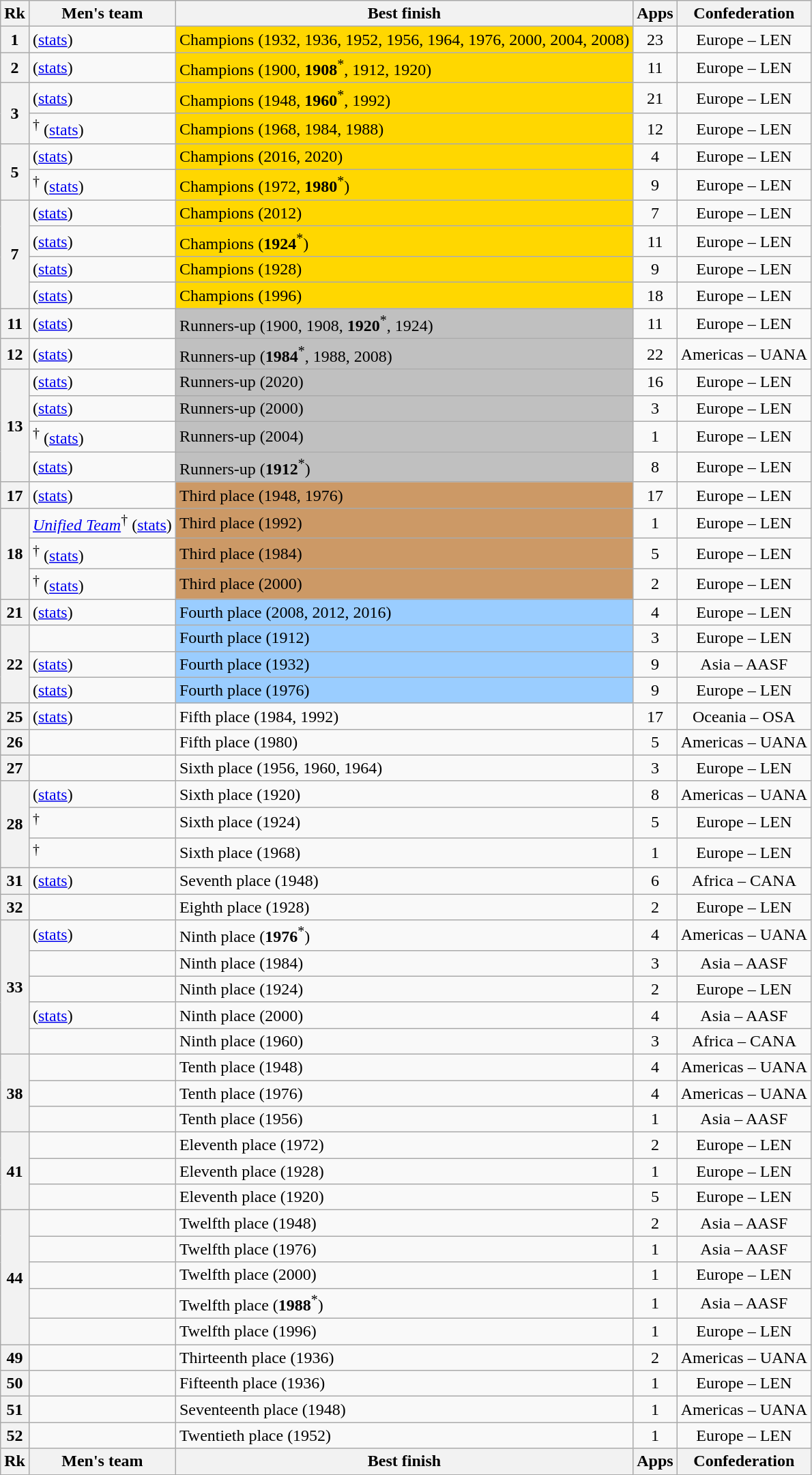<table class="wikitable sortable sticky-header" style="text-align: center; margin-left: 1em;">
<tr>
<th scope="col">Rk</th>
<th scope="col">Men's team</th>
<th scope="col">Best finish</th>
<th scope="col">Apps</th>
<th scope="col">Confederation</th>
</tr>
<tr>
<th scope="row">1</th>
<td style="text-align: left;"> (<a href='#'>stats</a>)</td>
<td style="background-color: gold; text-align: left;">Champions (1932, 1936, 1952, 1956, 1964, 1976, 2000, 2004, 2008)</td>
<td>23</td>
<td>Europe – LEN</td>
</tr>
<tr>
<th scope="row">2</th>
<td style="text-align: left;"> (<a href='#'>stats</a>)</td>
<td style="background-color: gold; text-align: left;">Champions (1900, <strong>1908</strong><sup>*</sup>, 1912, 1920)</td>
<td>11</td>
<td>Europe – LEN</td>
</tr>
<tr>
<th scope="rowgroup" rowspan="2">3</th>
<td style="text-align: left;"> (<a href='#'>stats</a>)</td>
<td style="background-color: gold; text-align: left;">Champions (1948, <strong>1960</strong><sup>*</sup>, 1992)</td>
<td>21</td>
<td>Europe – LEN</td>
</tr>
<tr>
<td style="text-align: left;"><em></em><sup>†</sup> (<a href='#'>stats</a>)</td>
<td style="background-color: gold; text-align: left;">Champions (1968, 1984, 1988)</td>
<td>12</td>
<td>Europe – LEN</td>
</tr>
<tr>
<th scope="rowgroup" rowspan="2">5</th>
<td style="text-align: left;"> (<a href='#'>stats</a>)</td>
<td style="background-color: gold; text-align: left;">Champions (2016, 2020)</td>
<td>4</td>
<td>Europe – LEN</td>
</tr>
<tr>
<td style="text-align: left;"><em></em><sup>†</sup> (<a href='#'>stats</a>)</td>
<td style="background-color: gold; text-align: left;">Champions (1972, <strong>1980</strong><sup>*</sup>)</td>
<td>9</td>
<td>Europe – LEN</td>
</tr>
<tr>
<th scope="rowgroup" rowspan="4">7</th>
<td style="text-align: left;"> (<a href='#'>stats</a>)</td>
<td style="background-color: gold; text-align: left;">Champions (2012)</td>
<td>7</td>
<td>Europe – LEN</td>
</tr>
<tr>
<td style="text-align: left;"> (<a href='#'>stats</a>)</td>
<td style="background-color: gold; text-align: left;">Champions (<strong>1924</strong><sup>*</sup>)</td>
<td>11</td>
<td>Europe – LEN</td>
</tr>
<tr>
<td style="text-align: left;"> (<a href='#'>stats</a>)</td>
<td style="background-color: gold; text-align: left;">Champions (1928)</td>
<td>9</td>
<td>Europe – LEN</td>
</tr>
<tr>
<td style="text-align: left;"> (<a href='#'>stats</a>)</td>
<td style="background-color: gold; text-align: left;">Champions (1996)</td>
<td>18</td>
<td>Europe – LEN</td>
</tr>
<tr>
<th scope="row">11</th>
<td style="text-align: left;"> (<a href='#'>stats</a>)</td>
<td style="background-color: silver; text-align: left;">Runners-up (1900, 1908, <strong>1920</strong><sup>*</sup>, 1924)</td>
<td>11</td>
<td>Europe – LEN</td>
</tr>
<tr>
<th scope="row">12</th>
<td style="text-align: left;"> (<a href='#'>stats</a>)</td>
<td style="background-color: silver; text-align: left;">Runners-up (<strong>1984</strong><sup>*</sup>, 1988, 2008)</td>
<td>22</td>
<td>Americas – UANA</td>
</tr>
<tr>
<th scope="rowgroup" rowspan="4">13</th>
<td style="text-align: left;"> (<a href='#'>stats</a>)</td>
<td style="background-color: silver; text-align: left;">Runners-up (2020)</td>
<td>16</td>
<td>Europe – LEN</td>
</tr>
<tr>
<td style="text-align: left;"> (<a href='#'>stats</a>)</td>
<td style="background-color: silver; text-align: left;">Runners-up (2000)</td>
<td>3</td>
<td>Europe – LEN</td>
</tr>
<tr>
<td style="text-align: left;"><em></em><sup>†</sup> (<a href='#'>stats</a>)</td>
<td style="background-color: silver; text-align: left;">Runners-up (2004)</td>
<td>1</td>
<td>Europe – LEN</td>
</tr>
<tr>
<td style="text-align: left;"> (<a href='#'>stats</a>)</td>
<td style="background-color: silver; text-align: left;">Runners-up (<strong>1912</strong><sup>*</sup>)</td>
<td>8</td>
<td>Europe – LEN</td>
</tr>
<tr>
<th scope="row">17</th>
<td style="text-align: left;"> (<a href='#'>stats</a>)</td>
<td style="background-color: #cc9966; text-align: left;">Third place (1948, 1976)</td>
<td>17</td>
<td>Europe – LEN</td>
</tr>
<tr>
<th scope="rowgroup" rowspan="3">18</th>
<td style="text-align: left;" data-sort-value="Unified Team"><em> <a href='#'>Unified Team</a></em><sup>†</sup> (<a href='#'>stats</a>)</td>
<td style="background-color: #cc9966; text-align: left;">Third place (1992)</td>
<td>1</td>
<td>Europe – LEN</td>
</tr>
<tr>
<td style="text-align: left;"><em></em><sup>†</sup> (<a href='#'>stats</a>)</td>
<td style="background-color: #cc9966; text-align: left;">Third place (1984)</td>
<td>5</td>
<td>Europe – LEN</td>
</tr>
<tr>
<td style="text-align: left;" data-sort-value="Yugoslavia, FR"><em></em><sup>†</sup> (<a href='#'>stats</a>)</td>
<td style="background-color: #cc9966; text-align: left;">Third place (2000)</td>
<td>2</td>
<td>Europe – LEN</td>
</tr>
<tr>
<th scope="row">21</th>
<td style="text-align: left;"> (<a href='#'>stats</a>)</td>
<td style="background-color: #9acdff; text-align: left;">Fourth place (2008, 2012, 2016)</td>
<td>4</td>
<td>Europe – LEN</td>
</tr>
<tr>
<th scope="rowgroup" rowspan="3">22</th>
<td style="text-align: left;"></td>
<td style="background-color: #9acdff; text-align: left;">Fourth place (1912)</td>
<td>3</td>
<td>Europe – LEN</td>
</tr>
<tr>
<td style="text-align: left;"> (<a href='#'>stats</a>)</td>
<td style="background-color: #9acdff; text-align: left;">Fourth place (1932)</td>
<td>9</td>
<td>Asia – AASF</td>
</tr>
<tr>
<td style="text-align: left;"> (<a href='#'>stats</a>)</td>
<td style="background-color: #9acdff; text-align: left;">Fourth place (1976)</td>
<td>9</td>
<td>Europe – LEN</td>
</tr>
<tr>
<th scope="row">25</th>
<td style="text-align: left;"> (<a href='#'>stats</a>)</td>
<td style="text-align: left;">Fifth place (1984, 1992)</td>
<td>17</td>
<td>Oceania – OSA</td>
</tr>
<tr>
<th scope="row">26</th>
<td style="text-align: left;"></td>
<td style="text-align: left;">Fifth place (1980)</td>
<td>5</td>
<td>Americas – UANA</td>
</tr>
<tr>
<th scope="row">27</th>
<td style="text-align: left;" data-sort-value="United Team of Germany"></td>
<td style="text-align: left;">Sixth place (1956, 1960, 1964)</td>
<td>3</td>
<td>Europe – LEN</td>
</tr>
<tr>
<th scope="rowgroup" rowspan="3">28</th>
<td style="text-align: left;"> (<a href='#'>stats</a>)</td>
<td style="text-align: left;">Sixth place (1920)</td>
<td>8</td>
<td>Americas – UANA</td>
</tr>
<tr>
<td style="text-align: left;"><em></em><sup>†</sup></td>
<td style="text-align: left;">Sixth place (1924)</td>
<td>5</td>
<td>Europe – LEN</td>
</tr>
<tr>
<td style="text-align: left;"><em></em><sup>†</sup></td>
<td style="text-align: left;">Sixth place (1968)</td>
<td>1</td>
<td>Europe – LEN</td>
</tr>
<tr>
<th scope="row">31</th>
<td style="text-align: left;"> (<a href='#'>stats</a>)</td>
<td style="text-align: left;">Seventh place (1948)</td>
<td>6</td>
<td>Africa – CANA</td>
</tr>
<tr>
<th scope="row">32</th>
<td style="text-align: left;"></td>
<td style="text-align: left;">Eighth place (1928)</td>
<td>2</td>
<td>Europe – LEN</td>
</tr>
<tr>
<th scope="rowgroup" rowspan="5">33</th>
<td style="text-align: left;"> (<a href='#'>stats</a>)</td>
<td style="text-align: left;">Ninth place (<strong>1976</strong><sup>*</sup>)</td>
<td>4</td>
<td>Americas – UANA</td>
</tr>
<tr>
<td style="text-align: left;"></td>
<td style="text-align: left;">Ninth place (1984)</td>
<td>3</td>
<td>Asia – AASF</td>
</tr>
<tr>
<td style="text-align: left;"></td>
<td style="text-align: left;">Ninth place (1924)</td>
<td>2</td>
<td>Europe – LEN</td>
</tr>
<tr>
<td style="text-align: left;"> (<a href='#'>stats</a>)</td>
<td style="text-align: left;">Ninth place (2000)</td>
<td>4</td>
<td>Asia – AASF</td>
</tr>
<tr>
<td style="text-align: left;"></td>
<td style="text-align: left;">Ninth place (1960)</td>
<td>3</td>
<td>Africa – CANA</td>
</tr>
<tr>
<th scope="rowgroup" rowspan="3">38</th>
<td style="text-align: left;"></td>
<td style="text-align: left;">Tenth place (1948)</td>
<td>4</td>
<td>Americas – UANA</td>
</tr>
<tr>
<td style="text-align: left;"></td>
<td style="text-align: left;">Tenth place (1976)</td>
<td>4</td>
<td>Americas – UANA</td>
</tr>
<tr>
<td style="text-align: left;"></td>
<td style="text-align: left;">Tenth place (1956)</td>
<td>1</td>
<td>Asia – AASF</td>
</tr>
<tr>
<th scope="rowgroup" rowspan="3">41</th>
<td style="text-align: left;"></td>
<td style="text-align: left;">Eleventh place (1972)</td>
<td>2</td>
<td>Europe – LEN</td>
</tr>
<tr>
<td style="text-align: left;"></td>
<td style="text-align: left;">Eleventh place (1928)</td>
<td>1</td>
<td>Europe – LEN</td>
</tr>
<tr>
<td style="text-align: left;"></td>
<td style="text-align: left;">Eleventh place (1920)</td>
<td>5</td>
<td>Europe – LEN</td>
</tr>
<tr>
<th scope="rowgroup" rowspan="5">44</th>
<td style="text-align: left;"></td>
<td style="text-align: left;">Twelfth place (1948)</td>
<td>2</td>
<td>Asia – AASF</td>
</tr>
<tr>
<td style="text-align: left;"></td>
<td style="text-align: left;">Twelfth place (1976)</td>
<td>1</td>
<td>Asia – AASF</td>
</tr>
<tr>
<td style="text-align: left;"></td>
<td style="text-align: left;">Twelfth place (2000)</td>
<td>1</td>
<td>Europe – LEN</td>
</tr>
<tr>
<td style="text-align: left;"></td>
<td style="text-align: left;">Twelfth place (<strong>1988</strong><sup>*</sup>)</td>
<td>1</td>
<td>Asia – AASF</td>
</tr>
<tr>
<td style="text-align: left;"></td>
<td style="text-align: left;">Twelfth place (1996)</td>
<td>1</td>
<td>Europe – LEN</td>
</tr>
<tr>
<th scope="row">49</th>
<td style="text-align: left;"></td>
<td style="text-align: left;">Thirteenth place (1936)</td>
<td>2</td>
<td>Americas – UANA</td>
</tr>
<tr>
<th scope="row">50</th>
<td style="text-align: left;"></td>
<td style="text-align: left;">Fifteenth place (1936)</td>
<td>1</td>
<td>Europe – LEN</td>
</tr>
<tr>
<th scope="row">51</th>
<td style="text-align: left;"></td>
<td style="text-align: left;">Seventeenth place (1948)</td>
<td>1</td>
<td>Americas – UANA</td>
</tr>
<tr>
<th scope="row">52</th>
<td style="text-align: left;"></td>
<td style="text-align: left;">Twentieth place (1952)</td>
<td>1</td>
<td>Europe – LEN</td>
</tr>
<tr class="sortbottom">
<th>Rk</th>
<th>Men's team</th>
<th class="unsortable">Best finish</th>
<th>Apps</th>
<th>Confederation</th>
</tr>
</table>
